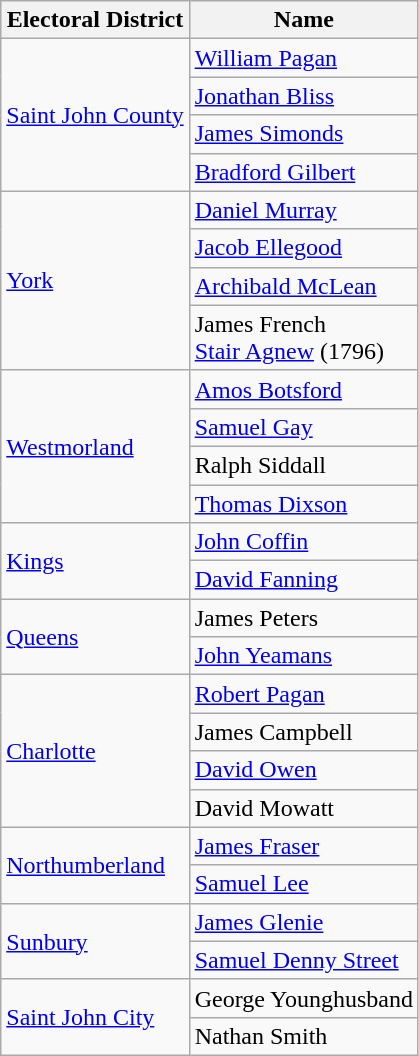<table class="wikitable">
<tr>
<th>Electoral District</th>
<th>Name</th>
</tr>
<tr>
<td rowspan="4"><a href='#'>Saint John County</a></td>
<td><a href='#'>William Pagan</a></td>
</tr>
<tr>
<td><a href='#'>Jonathan Bliss</a></td>
</tr>
<tr>
<td><a href='#'>James Simonds</a></td>
</tr>
<tr>
<td><a href='#'>Bradford Gilbert</a></td>
</tr>
<tr>
<td rowspan="4"><a href='#'>York</a></td>
<td><a href='#'>Daniel Murray</a></td>
</tr>
<tr>
<td><a href='#'>Jacob Ellegood</a></td>
</tr>
<tr>
<td><a href='#'>Archibald McLean</a></td>
</tr>
<tr>
<td>James French<br><a href='#'>Stair Agnew</a> (1796)</td>
</tr>
<tr>
<td rowspan="4"><a href='#'>Westmorland</a></td>
<td><a href='#'>Amos Botsford</a></td>
</tr>
<tr>
<td><a href='#'>Samuel Gay</a></td>
</tr>
<tr>
<td>Ralph Siddall</td>
</tr>
<tr>
<td><a href='#'>Thomas Dixson</a></td>
</tr>
<tr>
<td rowspan="2"><a href='#'>Kings</a></td>
<td><a href='#'>John Coffin</a></td>
</tr>
<tr>
<td><a href='#'>David Fanning</a></td>
</tr>
<tr>
<td rowspan="2"><a href='#'>Queens</a></td>
<td>James Peters</td>
</tr>
<tr>
<td><a href='#'>John Yeamans</a></td>
</tr>
<tr>
<td rowspan="4"><a href='#'>Charlotte</a></td>
<td><a href='#'>Robert Pagan</a></td>
</tr>
<tr>
<td>James Campbell</td>
</tr>
<tr>
<td><a href='#'>David Owen</a></td>
</tr>
<tr>
<td>David Mowatt</td>
</tr>
<tr>
<td rowspan="2"><a href='#'>Northumberland</a></td>
<td><a href='#'>James Fraser</a></td>
</tr>
<tr>
<td><a href='#'>Samuel Lee</a></td>
</tr>
<tr>
<td rowspan="2"><a href='#'>Sunbury</a></td>
<td><a href='#'>James Glenie</a></td>
</tr>
<tr>
<td><a href='#'>Samuel Denny Street</a></td>
</tr>
<tr>
<td rowspan="2"><a href='#'>Saint John City</a></td>
<td>George Younghusband</td>
</tr>
<tr>
<td>Nathan Smith</td>
</tr>
</table>
